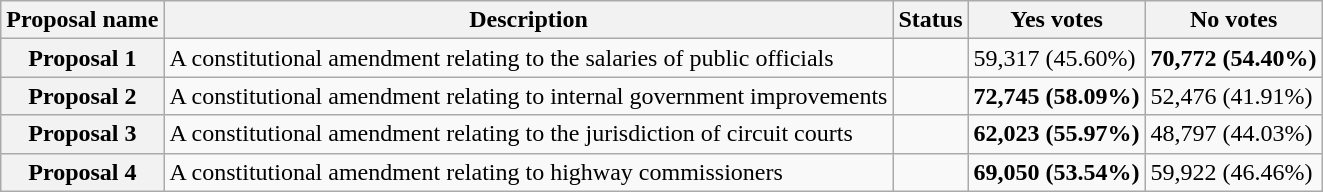<table class="wikitable sortable plainrowheaders">
<tr>
<th scope="col">Proposal name</th>
<th class="unsortable" scope="col">Description</th>
<th scope="col">Status</th>
<th scope="col">Yes votes</th>
<th scope="col">No votes</th>
</tr>
<tr>
<th scope="row">Proposal 1</th>
<td>A constitutional amendment relating to the salaries of public officials</td>
<td></td>
<td>59,317 (45.60%)</td>
<td><strong>70,772 (54.40%)</strong></td>
</tr>
<tr>
<th scope="row">Proposal 2</th>
<td>A constitutional amendment relating to internal government improvements</td>
<td></td>
<td><strong>72,745 (58.09%)</strong></td>
<td>52,476 (41.91%)</td>
</tr>
<tr>
<th scope="row">Proposal 3</th>
<td>A constitutional amendment relating to the jurisdiction of circuit courts</td>
<td></td>
<td><strong>62,023 (55.97%)</strong></td>
<td>48,797 (44.03%)</td>
</tr>
<tr>
<th scope="row">Proposal 4</th>
<td>A constitutional amendment  relating to highway commissioners</td>
<td></td>
<td><strong>69,050 (53.54%)</strong></td>
<td>59,922 (46.46%)</td>
</tr>
</table>
